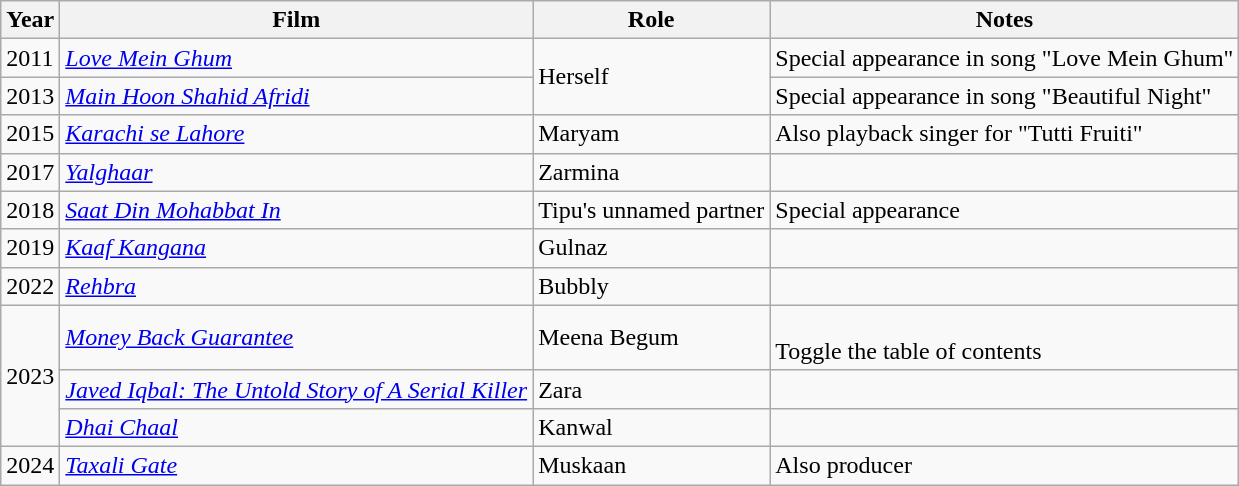<table class="wikitable">
<tr>
<th>Year</th>
<th>Film</th>
<th>Role</th>
<th>Notes</th>
</tr>
<tr>
<td>2011</td>
<td><em><a href='#'>Love Mein Ghum</a></em></td>
<td rowspan="2">Herself</td>
<td>Special appearance in song "Love Mein Ghum"</td>
</tr>
<tr>
<td>2013</td>
<td><em><a href='#'>Main Hoon Shahid Afridi</a></em></td>
<td>Special appearance in song "Beautiful Night"</td>
</tr>
<tr>
<td>2015</td>
<td><em><a href='#'>Karachi se Lahore</a></em></td>
<td>Maryam</td>
<td>Also playback singer for "Tutti Fruiti"</td>
</tr>
<tr>
<td>2017</td>
<td><em><a href='#'>Yalghaar</a></em></td>
<td>Zarmina</td>
<td></td>
</tr>
<tr>
<td>2018</td>
<td><em><a href='#'>Saat Din Mohabbat In</a></em></td>
<td>Tipu's unnamed partner</td>
<td>Special appearance</td>
</tr>
<tr>
<td>2019</td>
<td><em><a href='#'>Kaaf Kangana</a></em></td>
<td>Gulnaz</td>
<td></td>
</tr>
<tr>
<td>2022</td>
<td><em><a href='#'>Rehbra</a></em></td>
<td>Bubbly</td>
<td></td>
</tr>
<tr>
<td rowspan="3">2023</td>
<td><em><a href='#'>Money Back Guarantee</a></em></td>
<td>Meena Begum</td>
<td><br>Toggle the table of contents</td>
</tr>
<tr>
<td><em><a href='#'>Javed Iqbal: The Untold Story of A Serial Killer</a></em></td>
<td>Zara</td>
<td></td>
</tr>
<tr>
<td><em><a href='#'>Dhai Chaal</a></em></td>
<td>Kanwal</td>
<td></td>
</tr>
<tr>
<td>2024</td>
<td><em><a href='#'>Taxali Gate</a></em></td>
<td>Muskaan</td>
<td>Also producer</td>
</tr>
</table>
